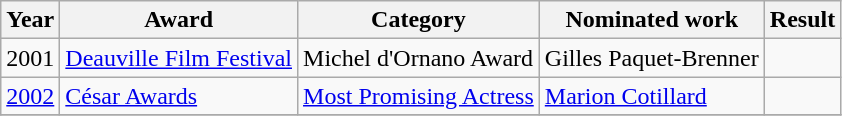<table class="wikitable">
<tr>
<th>Year</th>
<th>Award</th>
<th>Category</th>
<th>Nominated work</th>
<th>Result</th>
</tr>
<tr>
<td>2001</td>
<td><a href='#'>Deauville Film Festival</a></td>
<td>Michel d'Ornano Award</td>
<td>Gilles Paquet-Brenner</td>
<td></td>
</tr>
<tr>
<td><a href='#'>2002</a></td>
<td><a href='#'>César Awards</a></td>
<td><a href='#'>Most Promising Actress</a></td>
<td><a href='#'>Marion Cotillard</a></td>
<td></td>
</tr>
<tr>
</tr>
</table>
